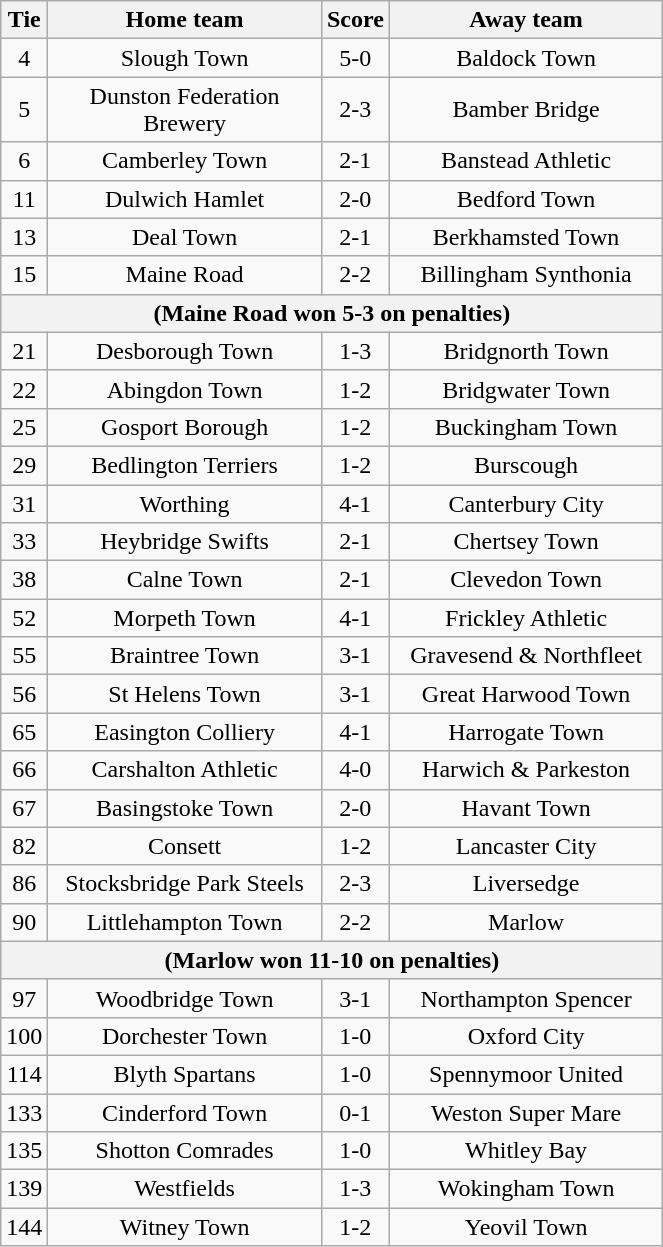<table class="wikitable" style="text-align:center;">
<tr>
<th width=20>Tie</th>
<th width=175>Home team</th>
<th width=20>Score</th>
<th width=175>Away team</th>
</tr>
<tr>
<td>4</td>
<td>Slough Town</td>
<td>5-0</td>
<td>Baldock Town</td>
</tr>
<tr>
<td>5</td>
<td>Dunston Federation Brewery</td>
<td>2-3</td>
<td>Bamber Bridge</td>
</tr>
<tr>
<td>6</td>
<td>Camberley Town</td>
<td>2-1</td>
<td>Banstead Athletic</td>
</tr>
<tr>
<td>11</td>
<td>Dulwich Hamlet</td>
<td>2-0</td>
<td>Bedford Town</td>
</tr>
<tr>
<td>13</td>
<td>Deal Town</td>
<td>2-1</td>
<td>Berkhamsted Town</td>
</tr>
<tr>
<td>15</td>
<td>Maine Road</td>
<td>2-2</td>
<td>Billingham Synthonia</td>
</tr>
<tr>
<th colspan="5">(Maine Road won 5-3 on penalties)</th>
</tr>
<tr>
<td>21</td>
<td>Desborough Town</td>
<td>1-3</td>
<td>Bridgnorth Town</td>
</tr>
<tr>
<td>22</td>
<td>Abingdon Town</td>
<td>1-2</td>
<td>Bridgwater Town</td>
</tr>
<tr>
<td>25</td>
<td>Gosport Borough</td>
<td>1-2</td>
<td>Buckingham Town</td>
</tr>
<tr>
<td>29</td>
<td>Bedlington Terriers</td>
<td>1-2</td>
<td>Burscough</td>
</tr>
<tr>
<td>31</td>
<td>Worthing</td>
<td>4-1</td>
<td>Canterbury City</td>
</tr>
<tr>
<td>33</td>
<td>Heybridge Swifts</td>
<td>2-1</td>
<td>Chertsey Town</td>
</tr>
<tr>
<td>38</td>
<td>Calne Town</td>
<td>2-1</td>
<td>Clevedon Town</td>
</tr>
<tr>
<td>52</td>
<td>Morpeth Town</td>
<td>4-1</td>
<td>Frickley Athletic</td>
</tr>
<tr>
<td>55</td>
<td>Braintree Town</td>
<td>3-1</td>
<td>Gravesend & Northfleet</td>
</tr>
<tr>
<td>56</td>
<td>St Helens Town</td>
<td>3-1</td>
<td>Great Harwood Town</td>
</tr>
<tr>
<td>65</td>
<td>Easington Colliery</td>
<td>4-1</td>
<td>Harrogate Town</td>
</tr>
<tr>
<td>66</td>
<td>Carshalton Athletic</td>
<td>4-0</td>
<td>Harwich & Parkeston</td>
</tr>
<tr>
<td>67</td>
<td>Basingstoke Town</td>
<td>2-0</td>
<td>Havant Town</td>
</tr>
<tr>
<td>82</td>
<td>Consett</td>
<td>1-2</td>
<td>Lancaster City</td>
</tr>
<tr>
<td>86</td>
<td>Stocksbridge Park Steels</td>
<td>2-3</td>
<td>Liversedge</td>
</tr>
<tr>
<td>90</td>
<td>Littlehampton Town</td>
<td>2-2</td>
<td>Marlow</td>
</tr>
<tr>
<th colspan="5">(Marlow won 11-10 on penalties)</th>
</tr>
<tr>
<td>97</td>
<td>Woodbridge Town</td>
<td>3-1</td>
<td>Northampton Spencer</td>
</tr>
<tr>
<td>100</td>
<td>Dorchester Town</td>
<td>1-0</td>
<td>Oxford City</td>
</tr>
<tr>
<td>114</td>
<td>Blyth Spartans</td>
<td>1-0</td>
<td>Spennymoor United</td>
</tr>
<tr>
<td>133</td>
<td>Cinderford Town</td>
<td>0-1</td>
<td>Weston Super Mare</td>
</tr>
<tr>
<td>135</td>
<td>Shotton Comrades</td>
<td>1-0</td>
<td>Whitley Bay</td>
</tr>
<tr>
<td>139</td>
<td>Westfields</td>
<td>1-3</td>
<td>Wokingham Town</td>
</tr>
<tr>
<td>144</td>
<td>Witney Town</td>
<td>1-2</td>
<td>Yeovil Town</td>
</tr>
</table>
